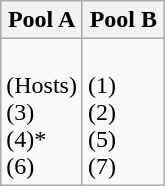<table class="wikitable">
<tr>
<th width=50%>Pool A</th>
<th width=50%>Pool B</th>
</tr>
<tr>
<td><br> (Hosts)<br>
 (3)<br>
 (4)*<br>
 (6)</td>
<td><br> (1)<br>
 (2)<br>
 (5)<br>
 (7)</td>
</tr>
</table>
